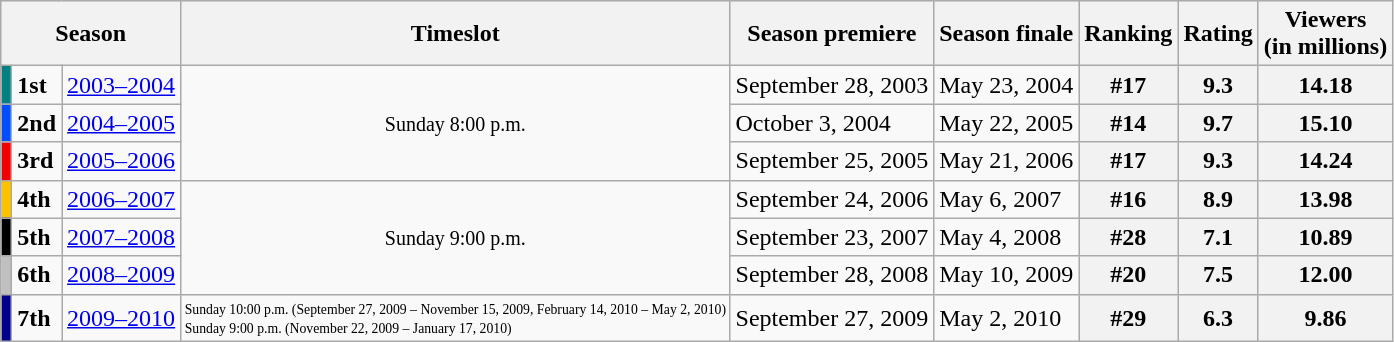<table class="wikitable">
<tr style="background:#e0e0e0;">
<th colspan="3">Season</th>
<th>Timeslot</th>
<th>Season premiere</th>
<th>Season finale</th>
<th>Ranking</th>
<th>Rating</th>
<th>Viewers<br>(in millions)</th>
</tr>
<tr style="background:#f9f9f9;">
<td style="background:teal; height:10px;"></td>
<td><strong>1st</strong></td>
<td><a href='#'>2003–2004</a></td>
<td style="text-align:center;" rowspan="3"><small>Sunday 8:00 p.m.</small></td>
<td>September 28, 2003</td>
<td>May 23, 2004</td>
<th style="text-align:center">#17</th>
<th style="text-align:center">9.3</th>
<th style="text-align:center">14.18</th>
</tr>
<tr style="background:#f9f9f9;">
<td style="background:#004eff; height:10px;"></td>
<td><strong>2nd</strong></td>
<td><a href='#'>2004–2005</a></td>
<td>October 3, 2004</td>
<td>May 22, 2005</td>
<th style="text-align:center">#14</th>
<th style="text-align:center">9.7</th>
<th style="text-align:center">15.10</th>
</tr>
<tr style="background:#f9f9f9;">
<td style="background:#f00000; height:10px;"></td>
<td><strong>3rd</strong></td>
<td><a href='#'>2005–2006</a></td>
<td>September 25, 2005</td>
<td>May 21, 2006</td>
<th style="text-align:center">#17</th>
<th style="text-align:center">9.3</th>
<th style="text-align:center">14.24</th>
</tr>
<tr style="background:#f9f9f9;">
<td style="background:#FCC200; height:10px;"></td>
<td><strong>4th</strong></td>
<td><a href='#'>2006–2007</a></td>
<td style="text-align:center;" rowspan="3"><small>Sunday 9:00 p.m.</small></td>
<td>September 24, 2006</td>
<td>May 6, 2007</td>
<th style="text-align:center">#16</th>
<th style="text-align:center">8.9</th>
<th style="text-align:center">13.98</th>
</tr>
<tr style="background:#f9f9f9;">
<td style="background:#000; height:10px;"></td>
<td><strong>5th</strong></td>
<td><a href='#'>2007–2008</a></td>
<td>September 23, 2007</td>
<td>May 4, 2008</td>
<th style="text-align:center">#28</th>
<th style="text-align:center">7.1</th>
<th style="text-align:center">10.89</th>
</tr>
<tr style="background:#f9f9f9;">
<td style="background:silver; height:10px;"></td>
<td><strong>6th</strong></td>
<td><a href='#'>2008–2009</a></td>
<td>September 28, 2008</td>
<td>May 10, 2009</td>
<th style="text-align:center">#20</th>
<th style="text-align:center">7.5</th>
<th style="text-align:center">12.00</th>
</tr>
<tr style="background:#f9f9f9;">
<td style="background:darkBlue; height:10px;"></td>
<td><strong>7th</strong></td>
<td><a href='#'>2009–2010</a></td>
<td ! style="background:#F9F9F9;font-size:11px;font-weight:normal;text-align:left;line-height:110%"><small>Sunday 10:00 p.m. (September 27, 2009 – November 15, 2009, February 14, 2010 – May 2, 2010)</small><br><small>Sunday 9:00 p.m. (November 22, 2009 – January 17, 2010)</small><br></td>
<td>September 27, 2009</td>
<td>May 2, 2010</td>
<th style="text-align:center">#29</th>
<th style="text-align:center">6.3</th>
<th style="text-align:center">9.86</th>
</tr>
</table>
